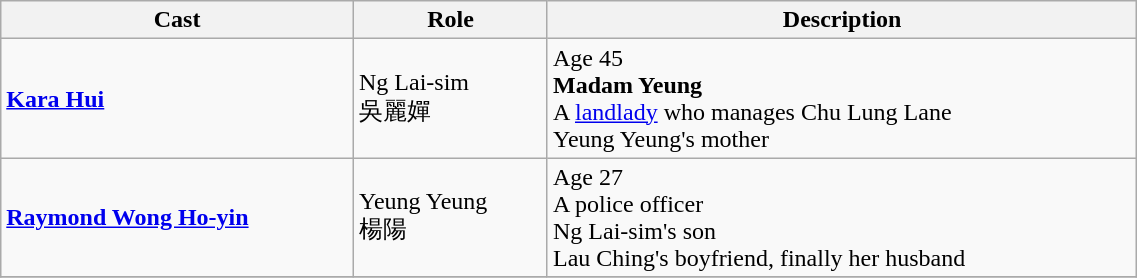<table class="wikitable" width="60%">
<tr>
<th>Cast</th>
<th>Role</th>
<th>Description</th>
</tr>
<tr>
<td><strong><a href='#'>Kara Hui</a></strong></td>
<td>Ng Lai-sim<br>吳麗嬋</td>
<td>Age 45<br><strong>Madam Yeung</strong><br>A <a href='#'>landlady</a> who manages Chu Lung Lane<br>Yeung Yeung's mother</td>
</tr>
<tr>
<td><strong><a href='#'>Raymond Wong Ho-yin</a></strong></td>
<td>Yeung Yeung<br>楊陽</td>
<td>Age 27<br>A police officer<br>Ng Lai-sim's son<br>Lau Ching's boyfriend, finally her husband</td>
</tr>
<tr>
</tr>
</table>
